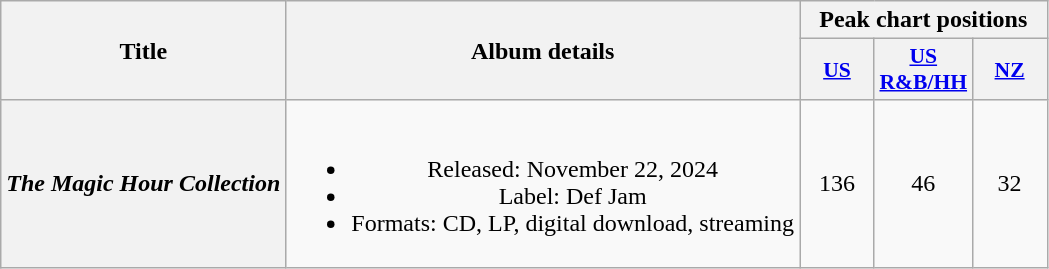<table class="wikitable plainrowheaders" style="text-align:center;">
<tr>
<th scope="col" rowspan="2">Title</th>
<th scope="col" rowspan="2">Album details</th>
<th scope="col" colspan="3">Peak chart positions</th>
</tr>
<tr>
<th scope="col" style="width:3em;font-size:90%;"><a href='#'>US</a><br></th>
<th scope="col" style="width:3em;font-size:90%;"><a href='#'>US<br>R&B/HH</a><br></th>
<th scope="col" style="width:3em;font-size:90%;"><a href='#'>NZ</a><br></th>
</tr>
<tr>
<th scope="row"><em>The Magic Hour Collection</em></th>
<td><br><ul><li>Released: November 22, 2024</li><li>Label: Def Jam</li><li>Formats: CD, LP, digital download, streaming</li></ul></td>
<td>136</td>
<td>46</td>
<td>32<br></td>
</tr>
</table>
